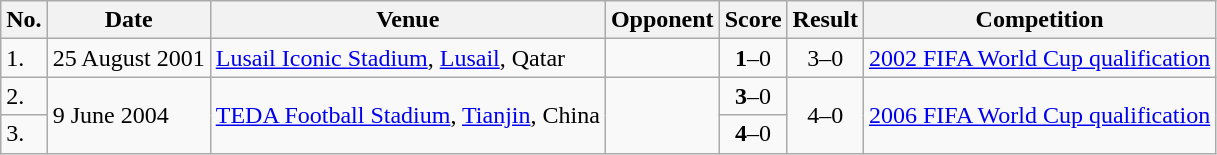<table class="wikitable plainrowheaders sortable">
<tr>
<th>No.</th>
<th>Date</th>
<th>Venue</th>
<th>Opponent</th>
<th>Score</th>
<th>Result</th>
<th>Competition</th>
</tr>
<tr>
<td>1.</td>
<td>25 August 2001</td>
<td><a href='#'>Lusail Iconic Stadium</a>, <a href='#'>Lusail</a>, Qatar</td>
<td></td>
<td align=center><strong>1</strong>–0</td>
<td align=center>3–0</td>
<td><a href='#'>2002 FIFA World Cup qualification</a></td>
</tr>
<tr>
<td>2.</td>
<td rowspan=2>9 June 2004</td>
<td rowspan=2><a href='#'>TEDA Football Stadium</a>, <a href='#'>Tianjin</a>, China</td>
<td rowspan=2></td>
<td align=center><strong>3</strong>–0</td>
<td align=center rowspan=2>4–0</td>
<td rowspan=2><a href='#'>2006 FIFA World Cup qualification</a></td>
</tr>
<tr>
<td>3.</td>
<td align=center><strong>4</strong>–0</td>
</tr>
</table>
